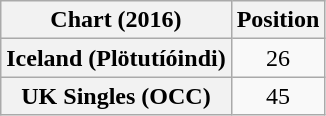<table class="wikitable sortable plainrowheaders" style="text-align:center;">
<tr>
<th scope="col">Chart (2016)</th>
<th scope="col">Position</th>
</tr>
<tr>
<th scope="row">Iceland (Plötutíóindi)</th>
<td>26</td>
</tr>
<tr>
<th scope="row">UK Singles (OCC)</th>
<td>45</td>
</tr>
</table>
